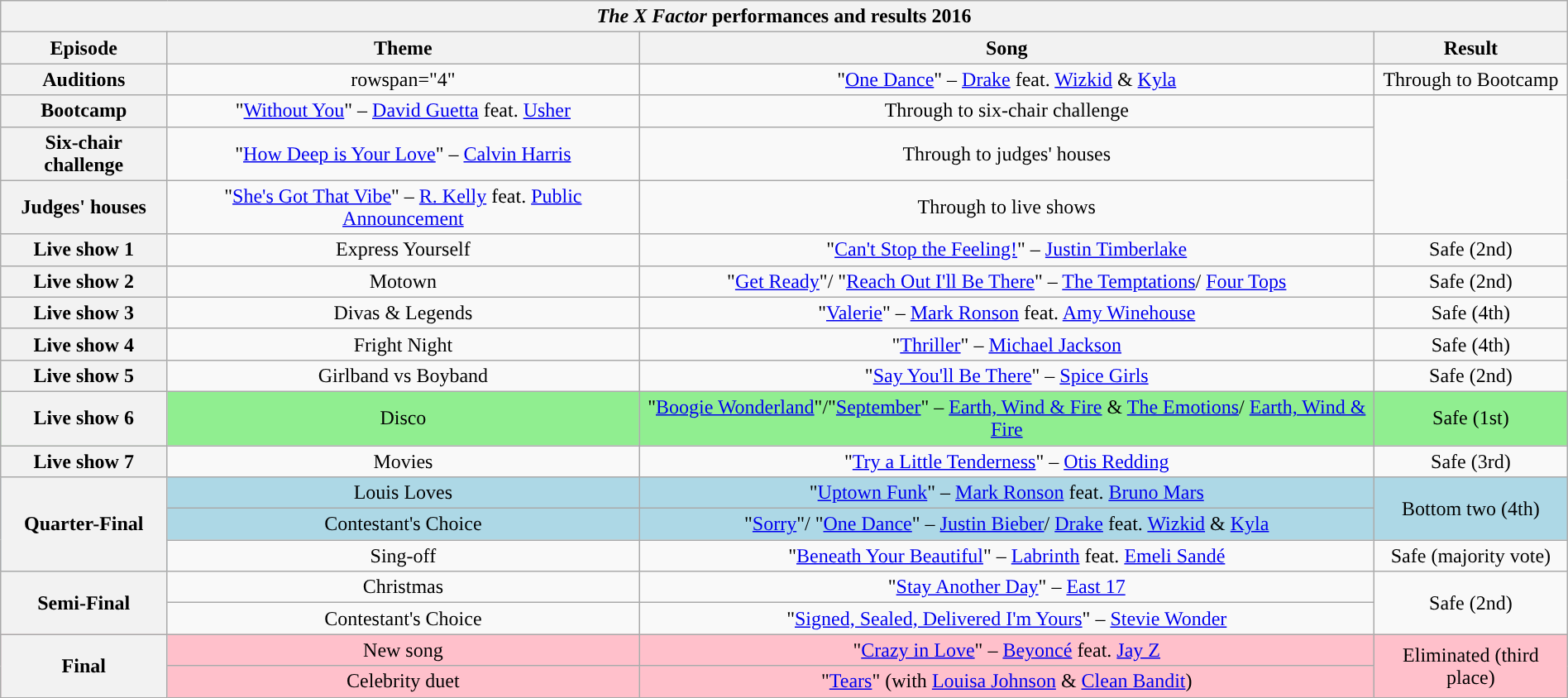<table class="wikitable collapsible collapsed" style="margin:1em auto 1em auto; text-align:center;">
<tr>
<th colspan="4"><em>The X Factor</em> performances and results 2016</th>
</tr>
<tr>
<th scope="col">Episode</th>
<th scope="col">Theme</th>
<th scope="col">Song</th>
<th scope="col">Result</th>
</tr>
<tr>
<th scope="row">Auditions</th>
<td>rowspan="4" </td>
<td>"<a href='#'>One Dance</a>" – <a href='#'>Drake</a> feat. <a href='#'>Wizkid</a> & <a href='#'>Kyla</a></td>
<td>Through to Bootcamp</td>
</tr>
<tr>
<th scope="row">Bootcamp</th>
<td>"<a href='#'>Without You</a>" – <a href='#'>David Guetta</a> feat. <a href='#'>Usher</a></td>
<td>Through to six-chair challenge</td>
</tr>
<tr>
<th scope="row">Six-chair challenge</th>
<td>"<a href='#'>How Deep is Your Love</a>" – <a href='#'>Calvin Harris</a></td>
<td>Through to judges' houses</td>
</tr>
<tr>
<th scope="row">Judges' houses</th>
<td>"<a href='#'>She's Got That Vibe</a>" – <a href='#'>R. Kelly</a> feat. <a href='#'>Public Announcement</a></td>
<td>Through to live shows</td>
</tr>
<tr>
<th scope="row">Live show 1</th>
<td>Express Yourself</td>
<td>"<a href='#'>Can't Stop the Feeling!</a>" – <a href='#'>Justin Timberlake</a></td>
<td>Safe (2nd)</td>
</tr>
<tr>
<th scope="row">Live show 2</th>
<td>Motown</td>
<td>"<a href='#'>Get Ready</a>"/ "<a href='#'>Reach Out I'll Be There</a>" – <a href='#'>The Temptations</a>/ <a href='#'>Four Tops</a></td>
<td>Safe (2nd)</td>
</tr>
<tr>
<th scope="row">Live show 3</th>
<td>Divas & Legends</td>
<td>"<a href='#'>Valerie</a>" – <a href='#'>Mark Ronson</a> feat. <a href='#'>Amy Winehouse</a></td>
<td>Safe (4th)</td>
</tr>
<tr>
<th scope="row">Live show 4</th>
<td>Fright Night</td>
<td>"<a href='#'>Thriller</a>" – <a href='#'>Michael Jackson</a></td>
<td>Safe (4th)</td>
</tr>
<tr>
<th scope="row">Live show 5</th>
<td>Girlband vs Boyband</td>
<td>"<a href='#'>Say You'll Be There</a>" – <a href='#'>Spice Girls</a></td>
<td>Safe (2nd)</td>
</tr>
<tr style="background:lightgreen;">
<th scope="row">Live show 6</th>
<td>Disco</td>
<td>"<a href='#'>Boogie Wonderland</a>"/"<a href='#'>September</a>" – <a href='#'>Earth, Wind & Fire</a> & <a href='#'>The Emotions</a>/ <a href='#'>Earth, Wind & Fire</a></td>
<td>Safe (1st)</td>
</tr>
<tr>
<th scope="row">Live show 7</th>
<td>Movies</td>
<td>"<a href='#'>Try a Little Tenderness</a>" – <a href='#'>Otis Redding</a></td>
<td>Safe (3rd)</td>
</tr>
<tr style="background:lightblue;">
<th rowspan="3">Quarter-Final</th>
<td>Louis Loves</td>
<td>"<a href='#'>Uptown Funk</a>" – <a href='#'>Mark Ronson</a> feat. <a href='#'>Bruno Mars</a></td>
<td rowspan="2">Bottom two (4th)</td>
</tr>
<tr style="background:lightblue;">
<td>Contestant's Choice</td>
<td>"<a href='#'>Sorry</a>"/ "<a href='#'>One Dance</a>" – <a href='#'>Justin Bieber</a>/ <a href='#'>Drake</a> feat. <a href='#'>Wizkid</a> & <a href='#'>Kyla</a></td>
</tr>
<tr>
<td>Sing-off</td>
<td>"<a href='#'>Beneath Your Beautiful</a>" – <a href='#'>Labrinth</a> feat. <a href='#'>Emeli Sandé</a></td>
<td>Safe (majority vote)</td>
</tr>
<tr>
<th scope="row" rowspan=2>Semi-Final</th>
<td>Christmas</td>
<td>"<a href='#'>Stay Another Day</a>" – <a href='#'>East 17</a></td>
<td rowspan="2">Safe (2nd)</td>
</tr>
<tr>
<td>Contestant's Choice</td>
<td>"<a href='#'>Signed, Sealed, Delivered I'm Yours</a>" – <a href='#'>Stevie Wonder</a></td>
</tr>
<tr style="background:pink;">
<th rowspan="2">Final</th>
<td>New song</td>
<td>"<a href='#'>Crazy in Love</a>" – <a href='#'>Beyoncé</a> feat. <a href='#'>Jay Z</a></td>
<td rowspan="2">Eliminated (third place)</td>
</tr>
<tr style="background:pink;">
<td>Celebrity duet</td>
<td>"<a href='#'>Tears</a>" (with <a href='#'>Louisa Johnson</a> & <a href='#'>Clean Bandit</a>)</td>
</tr>
</table>
